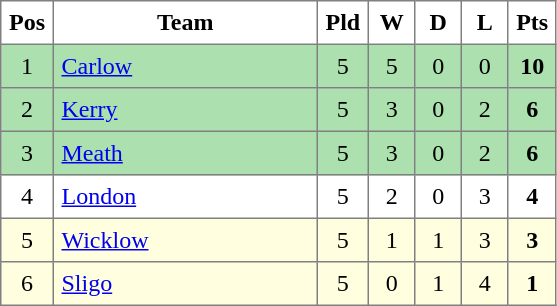<table style="border-collapse:collapse" border="1" cellspacing="0" cellpadding="5">
<tr>
<th>Pos</th>
<th width="165">Team</th>
<th width="20">Pld</th>
<th width="20">W</th>
<th width="20">D</th>
<th width="20">L</th>
<th width="20">Pts</th>
</tr>
<tr align="center" style="background:#ACE1AF;">
<td>1</td>
<td style="text-align:left;"> <a href='#'>Carlow</a></td>
<td>5</td>
<td>5</td>
<td>0</td>
<td>0</td>
<td><strong>10</strong></td>
</tr>
<tr align="center" style="background:#ACE1AF;">
<td>2</td>
<td style="text-align:left;"> <a href='#'>Kerry</a></td>
<td>5</td>
<td>3</td>
<td>0</td>
<td>2</td>
<td><strong>6</strong></td>
</tr>
<tr align="center" style="background:#ACE1AF;">
<td>3</td>
<td style="text-align:left;"> <a href='#'>Meath</a></td>
<td>5</td>
<td>3</td>
<td>0</td>
<td>2</td>
<td><strong>6</strong></td>
</tr>
<tr align="center">
<td>4</td>
<td style="text-align:left;"> <a href='#'>London</a></td>
<td>5</td>
<td>2</td>
<td>0</td>
<td>3</td>
<td><strong>4</strong></td>
</tr>
<tr align="center" style="background:#FFFFE0;">
<td>5</td>
<td style="text-align:left;"> <a href='#'>Wicklow</a></td>
<td>5</td>
<td>1</td>
<td>1</td>
<td>3</td>
<td><strong>3</strong></td>
</tr>
<tr align="center" style="background:#FFFFE0;">
<td>6</td>
<td style="text-align:left;"> <a href='#'>Sligo</a></td>
<td>5</td>
<td>0</td>
<td>1</td>
<td>4</td>
<td><strong>1</strong></td>
</tr>
</table>
